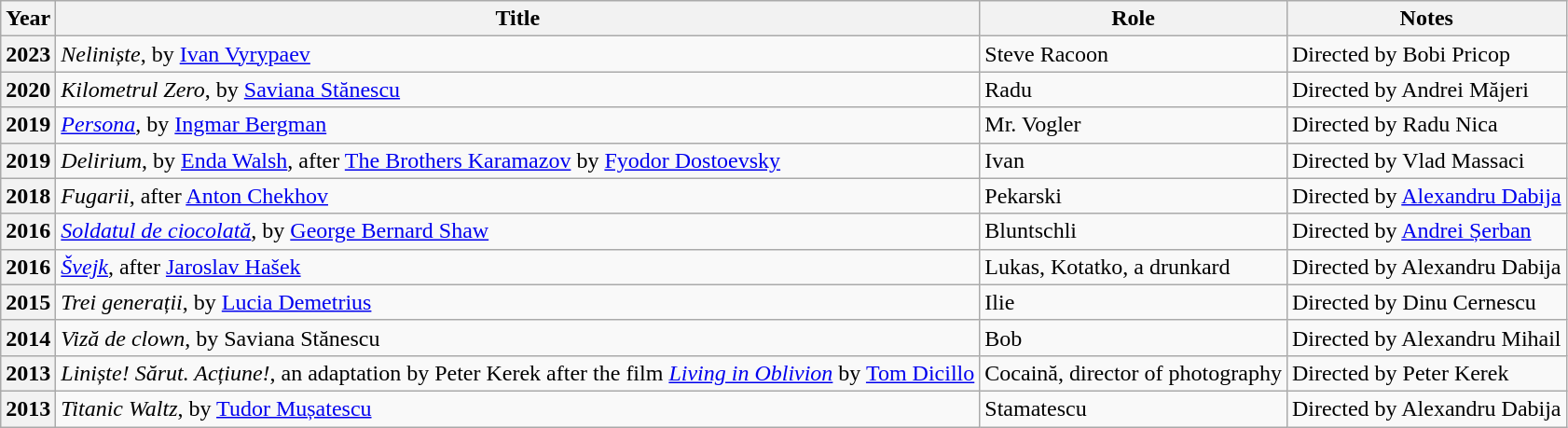<table class="wikitable plainrowheaders sortable">
<tr>
<th scope="col">Year</th>
<th scope="col">Title</th>
<th scope="col" class="unsortable">Role</th>
<th scope="col" class="unsortable">Notes</th>
</tr>
<tr>
<th scope="row">2023</th>
<td><em>Neliniște</em>, by <a href='#'>Ivan Vyrypaev</a></td>
<td>Steve Racoon</td>
<td>Directed by Bobi Pricop</td>
</tr>
<tr>
<th scope="row">2020</th>
<td><em>Kilometrul Zero</em>, by <a href='#'>Saviana Stănescu</a></td>
<td>Radu</td>
<td>Directed by Andrei Măjeri</td>
</tr>
<tr>
<th scope="row">2019</th>
<td><em><a href='#'>Persona</a></em>, by <a href='#'>Ingmar Bergman</a></td>
<td>Mr. Vogler</td>
<td>Directed by Radu Nica</td>
</tr>
<tr>
<th scope="row">2019</th>
<td><em>Delirium</em>, by <a href='#'>Enda Walsh</a>, after <a href='#'>The Brothers Karamazov</a> by <a href='#'>Fyodor Dostoevsky</a></td>
<td>Ivan</td>
<td>Directed by Vlad Massaci</td>
</tr>
<tr>
<th scope="row">2018</th>
<td><em>Fugarii</em>, after <a href='#'>Anton Chekhov</a></td>
<td>Pekarski</td>
<td>Directed by <a href='#'>Alexandru Dabija</a></td>
</tr>
<tr>
<th scope="row">2016</th>
<td><em><a href='#'>Soldatul de ciocolată</a></em>, by <a href='#'>George Bernard Shaw</a></td>
<td>Bluntschli</td>
<td>Directed by <a href='#'>Andrei Șerban</a></td>
</tr>
<tr>
<th scope="row">2016</th>
<td><em><a href='#'>Švejk</a></em>, after <a href='#'>Jaroslav Hašek</a></td>
<td>Lukas, Kotatko, a drunkard</td>
<td>Directed by Alexandru Dabija</td>
</tr>
<tr>
<th scope="row">2015</th>
<td><em>Trei generații</em>, by <a href='#'>Lucia Demetrius</a></td>
<td>Ilie</td>
<td>Directed by Dinu Cernescu</td>
</tr>
<tr>
<th scope="row">2014</th>
<td><em>Viză de clown</em>, by Saviana Stănescu</td>
<td>Bob</td>
<td>Directed by Alexandru Mihail</td>
</tr>
<tr>
<th scope="row">2013</th>
<td><em>Liniște! Sărut. Acțiune!</em>, an adaptation by Peter Kerek after the film <em><a href='#'>Living in Oblivion</a></em> by <a href='#'>Tom Dicillo</a></td>
<td>Cocaină, director of photography</td>
<td>Directed by Peter Kerek</td>
</tr>
<tr>
<th scope="row">2013</th>
<td><em>Titanic Waltz</em>, by <a href='#'>Tudor Mușatescu</a></td>
<td>Stamatescu</td>
<td>Directed by Alexandru Dabija</td>
</tr>
</table>
